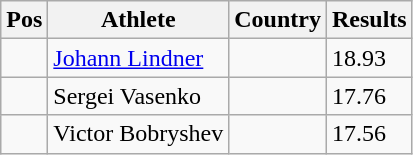<table class="wikitable">
<tr>
<th>Pos</th>
<th>Athlete</th>
<th>Country</th>
<th>Results</th>
</tr>
<tr>
<td align="center"></td>
<td><a href='#'>Johann Lindner</a></td>
<td></td>
<td>18.93</td>
</tr>
<tr>
<td align="center"></td>
<td>Sergei Vasenko</td>
<td></td>
<td>17.76</td>
</tr>
<tr>
<td align="center"></td>
<td>Victor Bobryshev</td>
<td></td>
<td>17.56</td>
</tr>
</table>
